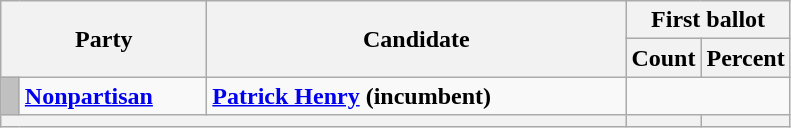<table class=wikitable>
<tr>
<th colspan=2 rowspan=2 style="width: 130px">Party</th>
<th rowspan=2 style="width: 17em">Candidate</th>
<th colspan=2>First ballot</th>
</tr>
<tr>
<th style="width: 2.5em">Count</th>
<th style="width: 2.5em">Percent</th>
</tr>
<tr>
<td style="background-color:#C0C0C0; width:5px;"></td>
<td><strong><a href='#'>Nonpartisan</a></strong></td>
<td><strong><a href='#'>Patrick Henry</a> (incumbent)</strong></td>
<td align=right colspan=2></td>
</tr>
<tr>
<th colspan=3></th>
<th></th>
<th></th>
</tr>
</table>
